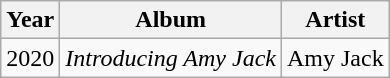<table class="wikitable">
<tr>
<th>Year</th>
<th>Album</th>
<th>Artist</th>
</tr>
<tr>
<td>2020</td>
<td><em>Introducing Amy Jack</em></td>
<td>Amy Jack</td>
</tr>
</table>
